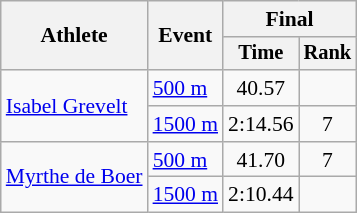<table class="wikitable" style="font-size:90%">
<tr>
<th rowspan=2>Athlete</th>
<th rowspan=2>Event</th>
<th colspan=2>Final</th>
</tr>
<tr style="font-size:95%">
<th>Time</th>
<th>Rank</th>
</tr>
<tr align=center>
<td align=left rowspan=2><a href='#'>Isabel Grevelt</a></td>
<td align=left><a href='#'>500 m</a></td>
<td>40.57</td>
<td></td>
</tr>
<tr align=center>
<td align=left><a href='#'>1500 m</a></td>
<td>2:14.56</td>
<td>7</td>
</tr>
<tr align=center>
<td align=left rowspan=2><a href='#'>Myrthe de Boer</a></td>
<td align=left><a href='#'>500 m</a></td>
<td>41.70</td>
<td>7</td>
</tr>
<tr align=center>
<td align=left><a href='#'>1500 m</a></td>
<td>2:10.44</td>
<td></td>
</tr>
</table>
